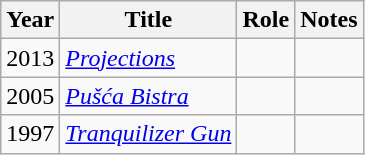<table class="wikitable sortable">
<tr>
<th>Year</th>
<th>Title</th>
<th>Role</th>
<th class="unsortable">Notes</th>
</tr>
<tr>
<td>2013</td>
<td><em><a href='#'>Projections</a></em></td>
<td></td>
<td></td>
</tr>
<tr>
<td>2005</td>
<td><em><a href='#'>Pušća Bistra</a></em></td>
<td></td>
<td></td>
</tr>
<tr>
<td>1997</td>
<td><em><a href='#'>Tranquilizer Gun</a></em></td>
<td></td>
<td></td>
</tr>
</table>
